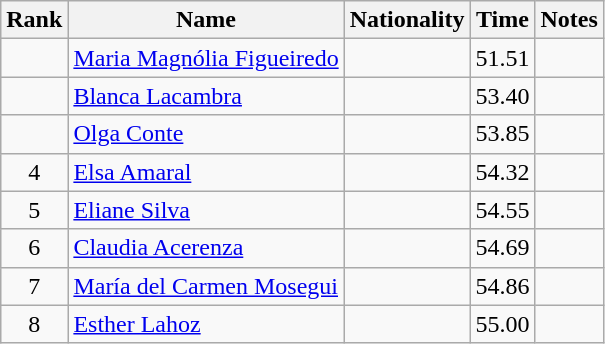<table class="wikitable sortable" style="text-align:center">
<tr>
<th>Rank</th>
<th>Name</th>
<th>Nationality</th>
<th>Time</th>
<th>Notes</th>
</tr>
<tr>
<td align=center></td>
<td align=left><a href='#'>Maria Magnólia Figueiredo</a></td>
<td align=left></td>
<td>51.51</td>
<td></td>
</tr>
<tr>
<td align=center></td>
<td align=left><a href='#'>Blanca Lacambra</a></td>
<td align=left></td>
<td>53.40</td>
<td></td>
</tr>
<tr>
<td align=center></td>
<td align=left><a href='#'>Olga Conte</a></td>
<td align=left></td>
<td>53.85</td>
<td></td>
</tr>
<tr>
<td align=center>4</td>
<td align=left><a href='#'>Elsa Amaral</a></td>
<td align=left></td>
<td>54.32</td>
<td></td>
</tr>
<tr>
<td align=center>5</td>
<td align=left><a href='#'>Eliane Silva</a></td>
<td align=left></td>
<td>54.55</td>
<td></td>
</tr>
<tr>
<td align=center>6</td>
<td align=left><a href='#'>Claudia Acerenza</a></td>
<td align=left></td>
<td>54.69</td>
<td></td>
</tr>
<tr>
<td align=center>7</td>
<td align=left><a href='#'>María del Carmen Mosegui</a></td>
<td align=left></td>
<td>54.86</td>
<td></td>
</tr>
<tr>
<td align=center>8</td>
<td align=left><a href='#'>Esther Lahoz</a></td>
<td align=left></td>
<td>55.00</td>
<td></td>
</tr>
</table>
